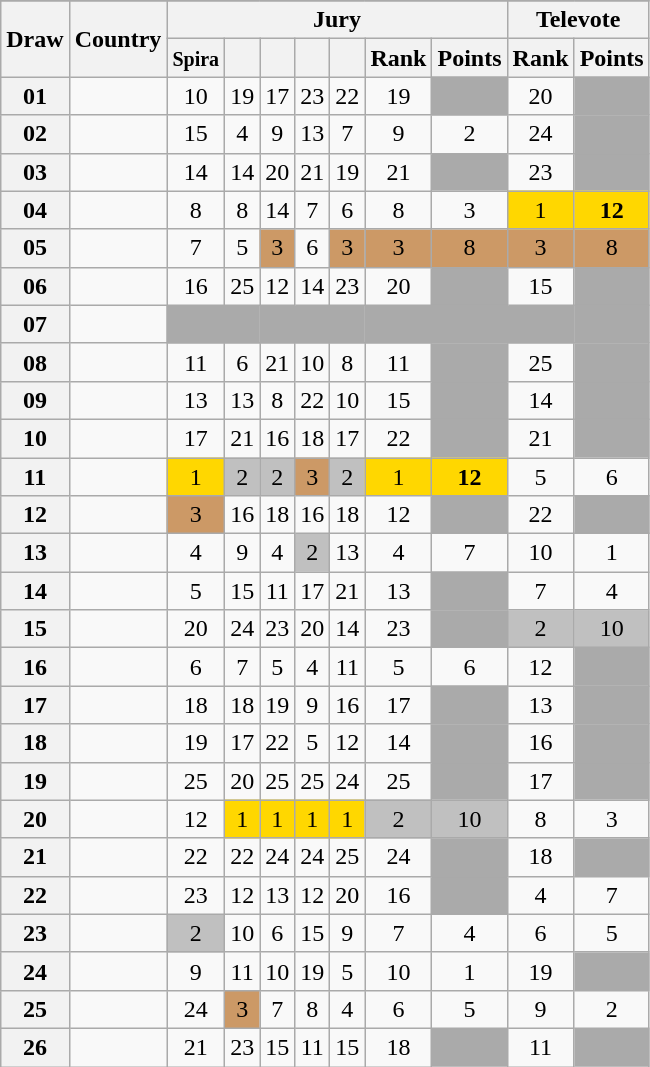<table class="sortable wikitable collapsible plainrowheaders" style="text-align:center;">
<tr>
</tr>
<tr>
<th scope="col" rowspan="2">Draw</th>
<th scope="col" rowspan="2">Country</th>
<th scope="col" colspan="7">Jury</th>
<th scope="col" colspan="2">Televote</th>
</tr>
<tr>
<th scope="col"><small>Spira</small></th>
<th scope="col"><small></small></th>
<th scope="col"><small></small></th>
<th scope="col"><small></small></th>
<th scope="col"><small></small></th>
<th scope="col">Rank</th>
<th scope="col">Points</th>
<th scope="col">Rank</th>
<th scope="col">Points</th>
</tr>
<tr>
<th scope="row" style="text-align:center;">01</th>
<td style="text-align:left;"></td>
<td>10</td>
<td>19</td>
<td>17</td>
<td>23</td>
<td>22</td>
<td>19</td>
<td style="background:#AAAAAA;"></td>
<td>20</td>
<td style="background:#AAAAAA;"></td>
</tr>
<tr>
<th scope="row" style="text-align:center;">02</th>
<td style="text-align:left;"></td>
<td>15</td>
<td>4</td>
<td>9</td>
<td>13</td>
<td>7</td>
<td>9</td>
<td>2</td>
<td>24</td>
<td style="background:#AAAAAA;"></td>
</tr>
<tr>
<th scope="row" style="text-align:center;">03</th>
<td style="text-align:left;"></td>
<td>14</td>
<td>14</td>
<td>20</td>
<td>21</td>
<td>19</td>
<td>21</td>
<td style="background:#AAAAAA;"></td>
<td>23</td>
<td style="background:#AAAAAA;"></td>
</tr>
<tr>
<th scope="row" style="text-align:center;">04</th>
<td style="text-align:left;"></td>
<td>8</td>
<td>8</td>
<td>14</td>
<td>7</td>
<td>6</td>
<td>8</td>
<td>3</td>
<td style="background:gold;">1</td>
<td style="background:gold;"><strong>12</strong></td>
</tr>
<tr>
<th scope="row" style="text-align:center;">05</th>
<td style="text-align:left;"></td>
<td>7</td>
<td>5</td>
<td style="background:#CC9966;">3</td>
<td>6</td>
<td style="background:#CC9966;">3</td>
<td style="background:#CC9966;">3</td>
<td style="background:#CC9966;">8</td>
<td style="background:#CC9966;">3</td>
<td style="background:#CC9966;">8</td>
</tr>
<tr>
<th scope="row" style="text-align:center;">06</th>
<td style="text-align:left;"></td>
<td>16</td>
<td>25</td>
<td>12</td>
<td>14</td>
<td>23</td>
<td>20</td>
<td style="background:#AAAAAA;"></td>
<td>15</td>
<td style="background:#AAAAAA;"></td>
</tr>
<tr class="sortbottom">
<th scope="row" style="text-align:center;">07</th>
<td style="text-align:left;"></td>
<td style="background:#AAAAAA;"></td>
<td style="background:#AAAAAA;"></td>
<td style="background:#AAAAAA;"></td>
<td style="background:#AAAAAA;"></td>
<td style="background:#AAAAAA;"></td>
<td style="background:#AAAAAA;"></td>
<td style="background:#AAAAAA;"></td>
<td style="background:#AAAAAA;"></td>
<td style="background:#AAAAAA;"></td>
</tr>
<tr>
<th scope="row" style="text-align:center;">08</th>
<td style="text-align:left;"></td>
<td>11</td>
<td>6</td>
<td>21</td>
<td>10</td>
<td>8</td>
<td>11</td>
<td style="background:#AAAAAA;"></td>
<td>25</td>
<td style="background:#AAAAAA;"></td>
</tr>
<tr>
<th scope="row" style="text-align:center;">09</th>
<td style="text-align:left;"></td>
<td>13</td>
<td>13</td>
<td>8</td>
<td>22</td>
<td>10</td>
<td>15</td>
<td style="background:#AAAAAA;"></td>
<td>14</td>
<td style="background:#AAAAAA;"></td>
</tr>
<tr>
<th scope="row" style="text-align:center;">10</th>
<td style="text-align:left;"></td>
<td>17</td>
<td>21</td>
<td>16</td>
<td>18</td>
<td>17</td>
<td>22</td>
<td style="background:#AAAAAA;"></td>
<td>21</td>
<td style="background:#AAAAAA;"></td>
</tr>
<tr>
<th scope="row" style="text-align:center;">11</th>
<td style="text-align:left;"></td>
<td style="background:gold;">1</td>
<td style="background:silver;">2</td>
<td style="background:silver;">2</td>
<td style="background:#CC9966;">3</td>
<td style="background:silver;">2</td>
<td style="background:gold;">1</td>
<td style="background:gold;"><strong>12</strong></td>
<td>5</td>
<td>6</td>
</tr>
<tr>
<th scope="row" style="text-align:center;">12</th>
<td style="text-align:left;"></td>
<td style="background:#CC9966;">3</td>
<td>16</td>
<td>18</td>
<td>16</td>
<td>18</td>
<td>12</td>
<td style="background:#AAAAAA;"></td>
<td>22</td>
<td style="background:#AAAAAA;"></td>
</tr>
<tr>
<th scope="row" style="text-align:center;">13</th>
<td style="text-align:left;"></td>
<td>4</td>
<td>9</td>
<td>4</td>
<td style="background:silver;">2</td>
<td>13</td>
<td>4</td>
<td>7</td>
<td>10</td>
<td>1</td>
</tr>
<tr>
<th scope="row" style="text-align:center;">14</th>
<td style="text-align:left;"></td>
<td>5</td>
<td>15</td>
<td>11</td>
<td>17</td>
<td>21</td>
<td>13</td>
<td style="background:#AAAAAA;"></td>
<td>7</td>
<td>4</td>
</tr>
<tr>
<th scope="row" style="text-align:center;">15</th>
<td style="text-align:left;"></td>
<td>20</td>
<td>24</td>
<td>23</td>
<td>20</td>
<td>14</td>
<td>23</td>
<td style="background:#AAAAAA;"></td>
<td style="background:silver;">2</td>
<td style="background:silver;">10</td>
</tr>
<tr>
<th scope="row" style="text-align:center;">16</th>
<td style="text-align:left;"></td>
<td>6</td>
<td>7</td>
<td>5</td>
<td>4</td>
<td>11</td>
<td>5</td>
<td>6</td>
<td>12</td>
<td style="background:#AAAAAA;"></td>
</tr>
<tr>
<th scope="row" style="text-align:center;">17</th>
<td style="text-align:left;"></td>
<td>18</td>
<td>18</td>
<td>19</td>
<td>9</td>
<td>16</td>
<td>17</td>
<td style="background:#AAAAAA;"></td>
<td>13</td>
<td style="background:#AAAAAA;"></td>
</tr>
<tr>
<th scope="row" style="text-align:center;">18</th>
<td style="text-align:left;"></td>
<td>19</td>
<td>17</td>
<td>22</td>
<td>5</td>
<td>12</td>
<td>14</td>
<td style="background:#AAAAAA;"></td>
<td>16</td>
<td style="background:#AAAAAA;"></td>
</tr>
<tr>
<th scope="row" style="text-align:center;">19</th>
<td style="text-align:left;"></td>
<td>25</td>
<td>20</td>
<td>25</td>
<td>25</td>
<td>24</td>
<td>25</td>
<td style="background:#AAAAAA;"></td>
<td>17</td>
<td style="background:#AAAAAA;"></td>
</tr>
<tr>
<th scope="row" style="text-align:center;">20</th>
<td style="text-align:left;"></td>
<td>12</td>
<td style="background:gold;">1</td>
<td style="background:gold;">1</td>
<td style="background:gold;">1</td>
<td style="background:gold;">1</td>
<td style="background:silver;">2</td>
<td style="background:silver;">10</td>
<td>8</td>
<td>3</td>
</tr>
<tr>
<th scope="row" style="text-align:center;">21</th>
<td style="text-align:left;"></td>
<td>22</td>
<td>22</td>
<td>24</td>
<td>24</td>
<td>25</td>
<td>24</td>
<td style="background:#AAAAAA;"></td>
<td>18</td>
<td style="background:#AAAAAA;"></td>
</tr>
<tr>
<th scope="row" style="text-align:center;">22</th>
<td style="text-align:left;"></td>
<td>23</td>
<td>12</td>
<td>13</td>
<td>12</td>
<td>20</td>
<td>16</td>
<td style="background:#AAAAAA;"></td>
<td>4</td>
<td>7</td>
</tr>
<tr>
<th scope="row" style="text-align:center;">23</th>
<td style="text-align:left;"></td>
<td style="background:silver;">2</td>
<td>10</td>
<td>6</td>
<td>15</td>
<td>9</td>
<td>7</td>
<td>4</td>
<td>6</td>
<td>5</td>
</tr>
<tr>
<th scope="row" style="text-align:center;">24</th>
<td style="text-align:left;"></td>
<td>9</td>
<td>11</td>
<td>10</td>
<td>19</td>
<td>5</td>
<td>10</td>
<td>1</td>
<td>19</td>
<td style="background:#AAAAAA;"></td>
</tr>
<tr>
<th scope="row" style="text-align:center;">25</th>
<td style="text-align:left;"></td>
<td>24</td>
<td style="background:#CC9966;">3</td>
<td>7</td>
<td>8</td>
<td>4</td>
<td>6</td>
<td>5</td>
<td>9</td>
<td>2</td>
</tr>
<tr>
<th scope="row" style="text-align:center;">26</th>
<td style="text-align:left;"></td>
<td>21</td>
<td>23</td>
<td>15</td>
<td>11</td>
<td>15</td>
<td>18</td>
<td style="background:#AAAAAA;"></td>
<td>11</td>
<td style="background:#AAAAAA;"></td>
</tr>
</table>
